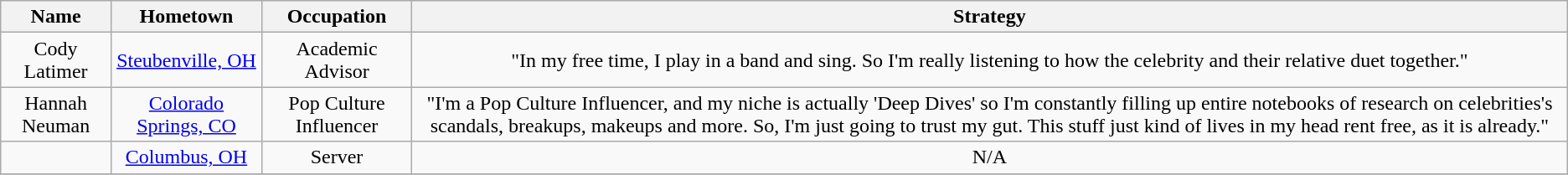<table class="wikitable" style="text-align:center;">
<tr>
<th>Name<br></th>
<th>Hometown<br></th>
<th>Occupation<br></th>
<th>Strategy<br></th>
</tr>
<tr>
<td>Cody Latimer</td>
<td><a href='#'>Steubenville, OH</a></td>
<td>Academic Advisor</td>
<td>"In my free time, I play in a band and sing. So I'm really listening to how the celebrity and their relative duet together."</td>
</tr>
<tr>
<td>Hannah Neuman</td>
<td><a href='#'>Colorado Springs, CO</a></td>
<td>Pop Culture Influencer</td>
<td>"I'm a Pop Culture Influencer, and my niche is actually 'Deep Dives' so I'm constantly filling up entire notebooks of research on celebrities's scandals, breakups, makeups and more. So, I'm just going to trust my gut. This stuff just kind of lives in my head rent free, as it is already."</td>
</tr>
<tr>
<td><br></td>
<td><a href='#'>Columbus, OH</a></td>
<td>Server</td>
<td>N/A</td>
</tr>
<tr>
</tr>
</table>
